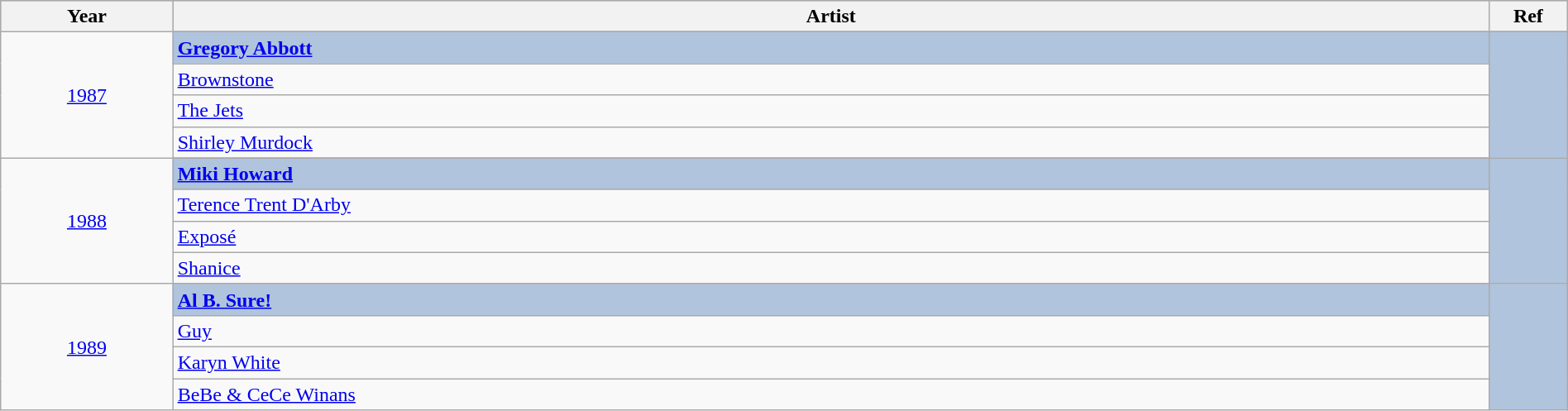<table class="wikitable" style="width:100%;">
<tr style="background:#bebebe;">
<th style="width:11%;">Year</th>
<th style="width:84%;">Artist</th>
<th style="width:5%;">Ref</th>
</tr>
<tr>
<td rowspan="5" align="center"><a href='#'>1987</a></td>
</tr>
<tr style="background:#B0C4DE">
<td><strong><a href='#'>Gregory Abbott</a></strong></td>
<td rowspan="5" align="center"></td>
</tr>
<tr>
<td><a href='#'>Brownstone</a></td>
</tr>
<tr>
<td><a href='#'>The Jets</a></td>
</tr>
<tr>
<td><a href='#'>Shirley Murdock</a></td>
</tr>
<tr>
<td rowspan="5" align="center"><a href='#'>1988</a></td>
</tr>
<tr style="background:#B0C4DE">
<td><strong><a href='#'>Miki Howard</a></strong></td>
<td rowspan="5" align="center"></td>
</tr>
<tr>
<td><a href='#'>Terence Trent D'Arby</a></td>
</tr>
<tr>
<td><a href='#'>Exposé</a></td>
</tr>
<tr>
<td><a href='#'>Shanice</a></td>
</tr>
<tr>
<td rowspan="5" align="center"><a href='#'>1989</a></td>
</tr>
<tr style="background:#B0C4DE">
<td><strong><a href='#'>Al B. Sure!</a></strong></td>
<td rowspan="5" align="center"></td>
</tr>
<tr>
<td><a href='#'>Guy</a></td>
</tr>
<tr>
<td><a href='#'>Karyn White</a></td>
</tr>
<tr>
<td><a href='#'>BeBe & CeCe Winans</a></td>
</tr>
</table>
